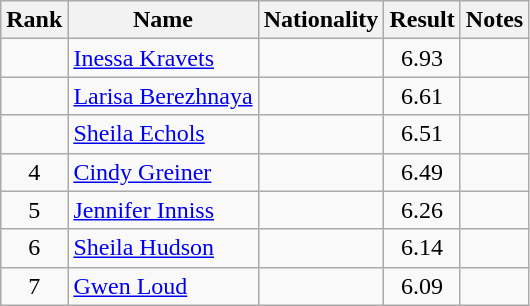<table class="wikitable sortable" style="text-align:center">
<tr>
<th>Rank</th>
<th>Name</th>
<th>Nationality</th>
<th>Result</th>
<th>Notes</th>
</tr>
<tr>
<td></td>
<td align=left><a href='#'>Inessa Kravets</a></td>
<td align=left></td>
<td>6.93</td>
<td></td>
</tr>
<tr>
<td></td>
<td align=left><a href='#'>Larisa Berezhnaya</a></td>
<td align=left></td>
<td>6.61</td>
<td></td>
</tr>
<tr>
<td></td>
<td align=left><a href='#'>Sheila Echols</a></td>
<td align=left></td>
<td>6.51</td>
<td></td>
</tr>
<tr>
<td>4</td>
<td align=left><a href='#'>Cindy Greiner</a></td>
<td align=left></td>
<td>6.49</td>
<td></td>
</tr>
<tr>
<td>5</td>
<td align=left><a href='#'>Jennifer Inniss</a></td>
<td align=left></td>
<td>6.26</td>
<td></td>
</tr>
<tr>
<td>6</td>
<td align=left><a href='#'>Sheila Hudson</a></td>
<td align=left></td>
<td>6.14</td>
<td></td>
</tr>
<tr>
<td>7</td>
<td align=left><a href='#'>Gwen Loud</a></td>
<td align=left></td>
<td>6.09</td>
<td></td>
</tr>
</table>
